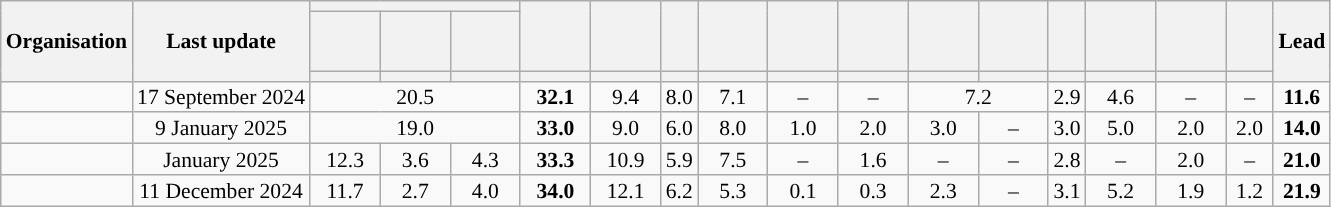<table class="wikitable mw-collapsible sortable" style="text-align:center;font-size:90%;line-height:14px;">
<tr>
<th rowspan="3">Organisation</th>
<th rowspan="3">Last update</th>
<th colspan="3" class="unsortable" style="width:40px;"></th>
<th rowspan="2" class="unsortable" style="width:40px;"></th>
<th rowspan="2" class="unsortable" style="width:40px;"></th>
<th rowspan="2"></th>
<th rowspan="2" class="unsortable" style="width:40px;"></th>
<th rowspan="2" class="unsortable" style="width:40px;"></th>
<th rowspan="2" class="unsortable" style="width:40px;"></th>
<th rowspan="2" class="unsortable" style="width:40px;"></th>
<th rowspan="2" class="unsortable" style="width:40px;"></th>
<th rowspan="2"></th>
<th rowspan="2" class="unsortable" style="width:40px;"></th>
<th rowspan="2" class="unsortable" style="width:40px;"></th>
<th rowspan="2" style="width:25px;"></th>
<th rowspan="3">Lead</th>
</tr>
<tr style="height:40px;">
<th class="unsortable" style="width:40px;"></th>
<th class="unsortable" style="width:40px;"></th>
<th class="unsortable" style="width:40px;"></th>
</tr>
<tr>
<th class="unsortable" style="color:inherit;background:"></th>
<th class="unsortable" style="color:inherit;background:"></th>
<th class="unsortable" style="color:inherit;background:"></th>
<th class="unsortable" style="color:inherit;background:"></th>
<th class="unsortable" style="color:inherit;background:"></th>
<th class="unsortable" style="color:inherit;background:"></th>
<th class="unsortable" style="color:inherit;background:"></th>
<th class="unsortable" style="color:inherit;background:"></th>
<th class="unsortable" style="color:inherit;background:"></th>
<th class="unsortable" style="color:inherit;background:"></th>
<th class="unsortable" style="color:inherit;background:"></th>
<th class="unsortable" style="color:inherit;background:"></th>
<th class="unsortable" style="color:inherit;background:"></th>
<th class="unsortable" style="color:inherit;background:"></th>
<th class="unsortable" style="color:inherit;background:"></th>
</tr>
<tr>
<td></td>
<td>17 September 2024</td>
<td colspan="3">20.5</td>
<td><strong>32.1</strong></td>
<td>9.4</td>
<td>8.0</td>
<td>7.1</td>
<td>–</td>
<td>–</td>
<td colspan="2">7.2</td>
<td>2.9</td>
<td>4.6</td>
<td>–</td>
<td>–</td>
<td style="background:"><strong>11.6</strong></td>
</tr>
<tr>
<td></td>
<td>9 January 2025</td>
<td colspan="3">19.0</td>
<td><strong>33.0</strong></td>
<td>9.0</td>
<td>6.0</td>
<td>8.0</td>
<td>1.0</td>
<td>2.0</td>
<td>3.0</td>
<td>–</td>
<td>3.0</td>
<td>5.0</td>
<td>2.0</td>
<td>2.0</td>
<td style="background:"><strong>14.0</strong></td>
</tr>
<tr>
<td></td>
<td>January 2025</td>
<td>12.3</td>
<td>3.6</td>
<td>4.3</td>
<td><strong>33.3</strong></td>
<td>10.9</td>
<td>5.9</td>
<td>7.5</td>
<td>–</td>
<td>1.6</td>
<td>–</td>
<td>–</td>
<td>2.8</td>
<td>–</td>
<td>2.0</td>
<td>–</td>
<td style="background:"><strong>21.0</strong></td>
</tr>
<tr>
<td></td>
<td>11 December 2024</td>
<td>11.7</td>
<td>2.7</td>
<td>4.0</td>
<td><strong>34.0</strong></td>
<td>12.1</td>
<td>6.2</td>
<td>5.3</td>
<td>0.1</td>
<td>0.3</td>
<td>2.3</td>
<td>–</td>
<td>3.1</td>
<td>5.2</td>
<td>1.9</td>
<td>1.2</td>
<td style="background:"><strong>21.9</strong></td>
</tr>
</table>
